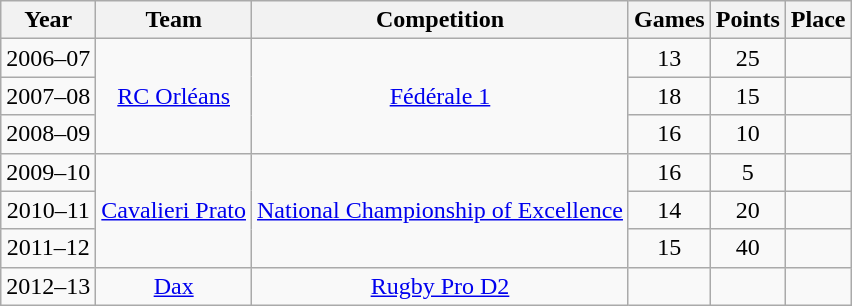<table class="wikitable">
<tr>
<th>Year</th>
<th>Team</th>
<th>Competition</th>
<th>Games</th>
<th>Points</th>
<th>Place</th>
</tr>
<tr align="center">
<td>2006–07</td>
<td rowspan=3><a href='#'>RC Orléans</a></td>
<td rowspan=3><a href='#'>Fédérale 1</a></td>
<td>13</td>
<td>25</td>
<td></td>
</tr>
<tr align="center">
<td>2007–08</td>
<td>18</td>
<td>15</td>
<td></td>
</tr>
<tr align="center">
<td>2008–09</td>
<td>16</td>
<td>10</td>
<td></td>
</tr>
<tr align="center">
<td>2009–10</td>
<td rowspan=3><a href='#'>Cavalieri Prato</a></td>
<td rowspan=3><a href='#'>National Championship of Excellence</a></td>
<td>16</td>
<td>5</td>
<td></td>
</tr>
<tr align="center">
<td>2010–11</td>
<td>14</td>
<td>20</td>
<td></td>
</tr>
<tr align="center">
<td>2011–12</td>
<td>15</td>
<td>40</td>
<td></td>
</tr>
<tr align="center">
<td>2012–13</td>
<td rowspan=3><a href='#'>Dax</a></td>
<td rowspan=3><a href='#'>Rugby Pro D2</a></td>
<td></td>
<td></td>
<td></td>
</tr>
</table>
